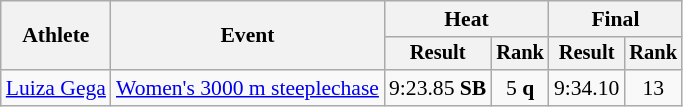<table class="wikitable" style="font-size:90%">
<tr>
<th rowspan="2">Athlete</th>
<th rowspan="2">Event</th>
<th colspan="2">Heat</th>
<th colspan="2">Final</th>
</tr>
<tr style="font-size:95%">
<th>Result</th>
<th>Rank</th>
<th>Result</th>
<th>Rank</th>
</tr>
<tr align=center>
<td align="left"><a href='#'>Luiza Gega</a></td>
<td align=left><a href='#'>Women's 3000 m steeplechase</a></td>
<td>9:23.85 <strong>SB</strong></td>
<td>5 <strong>q</strong></td>
<td>9:34.10</td>
<td>13</td>
</tr>
</table>
